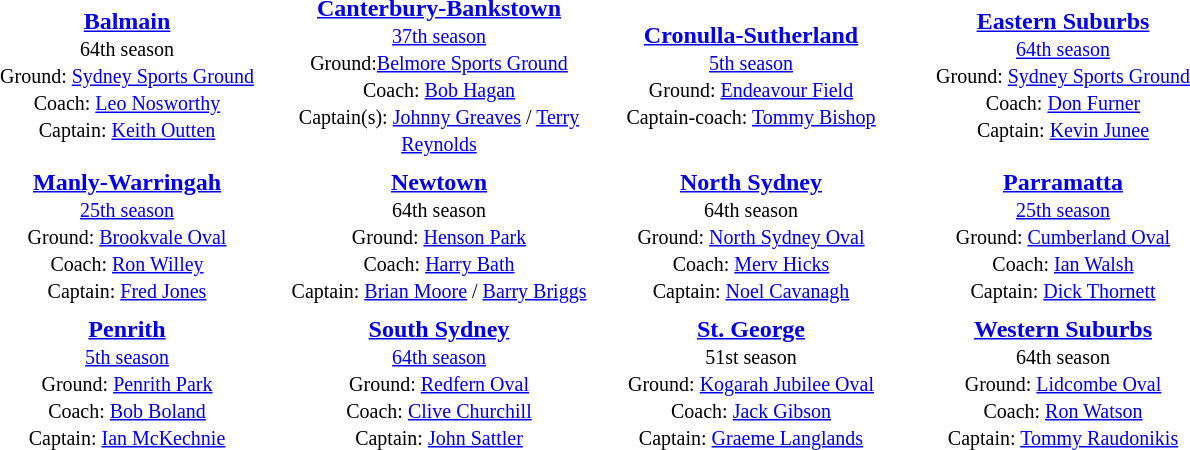<table align="center" class="toccolours" style="text-valign: center;" cellpadding=3 cellspacing=2>
<tr>
<th width=200></th>
<th width=200></th>
<th width=200></th>
<th width=200></th>
</tr>
<tr>
<td align="center"><strong><a href='#'>Balmain</a></strong><br><small>64th season<br>Ground: <a href='#'>Sydney Sports Ground</a><br>
Coach: <a href='#'>Leo Nosworthy</a><br>Captain: <a href='#'>Keith Outten</a></small></td>
<td align="center"><strong><a href='#'>Canterbury-Bankstown</a></strong><br><small><a href='#'>37th season</a><br>Ground:<a href='#'>Belmore Sports Ground</a> <br>
Coach: <a href='#'>Bob Hagan</a><br>Captain(s): <a href='#'>Johnny Greaves</a> / <a href='#'>Terry Reynolds</a> </small></td>
<td align="center"><strong><a href='#'>Cronulla-Sutherland</a></strong><br><small><a href='#'>5th season</a><br>Ground: <a href='#'>Endeavour Field</a><br>
Captain-coach: <a href='#'>Tommy Bishop</a><br></small></td>
<td align="center"><strong><a href='#'>Eastern Suburbs</a></strong><br><small><a href='#'>64th season</a><br>Ground: <a href='#'>Sydney Sports Ground</a><br>
Coach: <a href='#'>Don Furner</a> <br>Captain: <a href='#'>Kevin Junee</a></small></td>
</tr>
<tr>
<td align="center"><strong><a href='#'>Manly-Warringah</a></strong><br><small><a href='#'>25th season</a><br>Ground: <a href='#'>Brookvale Oval</a><br>
Coach: <a href='#'>Ron Willey</a><br>Captain: <a href='#'>Fred Jones</a></small></td>
<td align="center"><strong><a href='#'>Newtown</a></strong><br><small>64th season<br>Ground: <a href='#'>Henson Park</a><br>
Coach: <a href='#'>Harry Bath</a> <br>Captain: <a href='#'>Brian Moore</a> / <a href='#'>Barry Briggs</a></small></td>
<td align="center"><strong><a href='#'>North Sydney</a></strong><br><small>64th season<br>Ground: <a href='#'>North Sydney Oval</a><br>
Coach: <a href='#'>Merv Hicks</a> <br>Captain: <a href='#'>Noel Cavanagh</a></small></td>
<td align="center"><strong><a href='#'>Parramatta</a></strong><br><small><a href='#'>25th season</a><br>Ground: <a href='#'>Cumberland Oval</a><br>
Coach: <a href='#'>Ian Walsh</a><br>Captain: <a href='#'>Dick Thornett</a></small></td>
</tr>
<tr>
<td align="center"><strong><a href='#'>Penrith</a></strong><br><small><a href='#'>5th season</a><br>Ground: <a href='#'>Penrith Park</a><br>
Coach: <a href='#'>Bob Boland</a><br>Captain: <a href='#'>Ian McKechnie</a></small></td>
<td align="center"><strong><a href='#'>South Sydney</a></strong><br><small><a href='#'>64th season</a><br>Ground: <a href='#'>Redfern Oval</a><br>
Coach: <a href='#'>Clive Churchill</a><br>Captain: <a href='#'>John Sattler</a> </small></td>
<td align="center"><strong><a href='#'>St. George</a></strong><br><small>51st season<br>Ground: <a href='#'>Kogarah Jubilee Oval</a> <br>
Coach: <a href='#'>Jack Gibson</a><br>Captain: <a href='#'>Graeme Langlands</a></small></td>
<td align="center"><strong><a href='#'>Western Suburbs</a></strong><br><small>64th season<br>Ground: <a href='#'>Lidcombe Oval</a> <br>
Coach: <a href='#'>Ron Watson</a><br>Captain: <a href='#'>Tommy Raudonikis</a> </small></td>
</tr>
</table>
